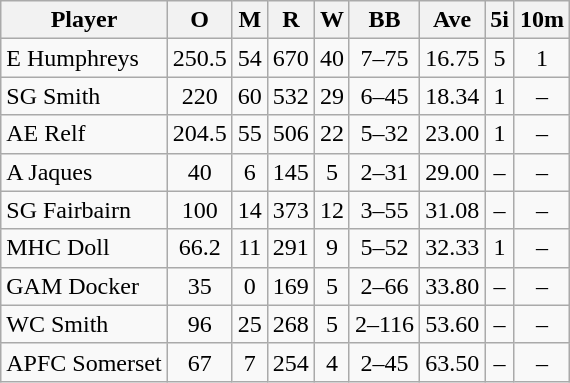<table class="wikitable" style="text-align: center;">
<tr>
<th align=left>Player</th>
<th>O</th>
<th>M</th>
<th>R</th>
<th>W</th>
<th>BB</th>
<th>Ave</th>
<th>5i</th>
<th>10m</th>
</tr>
<tr>
<td align=left>E Humphreys</td>
<td>250.5</td>
<td>54</td>
<td>670</td>
<td>40</td>
<td>7–75</td>
<td>16.75</td>
<td>5</td>
<td>1</td>
</tr>
<tr>
<td align=left>SG Smith</td>
<td>220</td>
<td>60</td>
<td>532</td>
<td>29</td>
<td>6–45</td>
<td>18.34</td>
<td>1</td>
<td>–</td>
</tr>
<tr>
<td align=left>AE Relf</td>
<td>204.5</td>
<td>55</td>
<td>506</td>
<td>22</td>
<td>5–32</td>
<td>23.00</td>
<td>1</td>
<td>–</td>
</tr>
<tr>
<td align=left>A Jaques</td>
<td>40</td>
<td>6</td>
<td>145</td>
<td>5</td>
<td>2–31</td>
<td>29.00</td>
<td>–</td>
<td>–</td>
</tr>
<tr>
<td align=left>SG Fairbairn</td>
<td>100</td>
<td>14</td>
<td>373</td>
<td>12</td>
<td>3–55</td>
<td>31.08</td>
<td>–</td>
<td>–</td>
</tr>
<tr>
<td align=left>MHC Doll</td>
<td>66.2</td>
<td>11</td>
<td>291</td>
<td>9</td>
<td>5–52</td>
<td>32.33</td>
<td>1</td>
<td>–</td>
</tr>
<tr>
<td align=left>GAM Docker</td>
<td>35</td>
<td>0</td>
<td>169</td>
<td>5</td>
<td>2–66</td>
<td>33.80</td>
<td>–</td>
<td>–</td>
</tr>
<tr>
<td align=left>WC Smith</td>
<td>96</td>
<td>25</td>
<td>268</td>
<td>5</td>
<td>2–116</td>
<td>53.60</td>
<td>–</td>
<td>–</td>
</tr>
<tr>
<td align=left>APFC Somerset</td>
<td>67</td>
<td>7</td>
<td>254</td>
<td>4</td>
<td>2–45</td>
<td>63.50</td>
<td>–</td>
<td>–</td>
</tr>
</table>
